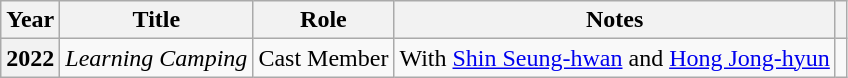<table class="wikitable plainrowheaders">
<tr>
<th scope="col">Year</th>
<th scope="col">Title</th>
<th scope="col">Role</th>
<th scope="col">Notes</th>
<th scope="col" class="unsortable"></th>
</tr>
<tr>
<th scope="row">2022</th>
<td><em>Learning Camping</em></td>
<td>Cast Member</td>
<td>With <a href='#'>Shin Seung-hwan</a> and <a href='#'>Hong Jong-hyun</a></td>
<td style="text-align:center"></td>
</tr>
</table>
